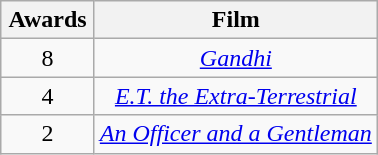<table class="wikitable plainrowheaders" style="text-align: center;">
<tr>
<th scope="col" style="width:55px;">Awards</th>
<th scope="col" style="text-align:center;">Film</th>
</tr>
<tr>
<td scope="row" style="text-align:center">8</td>
<td><em><a href='#'>Gandhi</a></em></td>
</tr>
<tr>
<td scope="row" style="text-align:center">4</td>
<td><em><a href='#'>E.T. the Extra-Terrestrial</a></em></td>
</tr>
<tr>
<td scope="row" style="text-align:center">2</td>
<td><em><a href='#'>An Officer and a Gentleman</a></em></td>
</tr>
</table>
